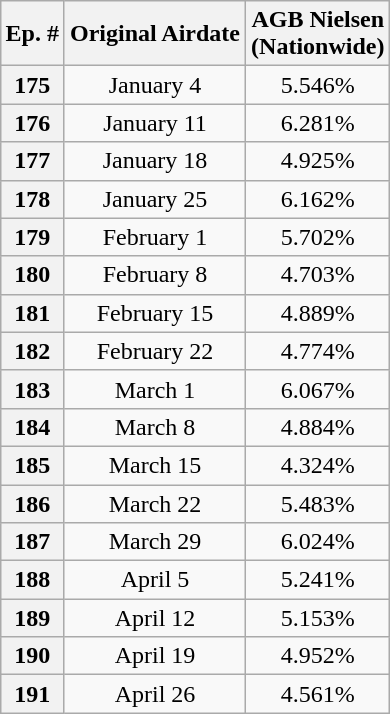<table class="wikitable" style="text-align:center; margin-left:auto; margin-right:auto">
<tr>
<th>Ep. #</th>
<th>Original Airdate</th>
<th>AGB Nielsen<br>(Nationwide)<br></th>
</tr>
<tr>
<th>175</th>
<td>January 4</td>
<td>5.546%</td>
</tr>
<tr>
<th>176</th>
<td>January 11</td>
<td>6.281%</td>
</tr>
<tr>
<th>177</th>
<td>January 18</td>
<td>4.925%</td>
</tr>
<tr>
<th>178</th>
<td>January 25</td>
<td>6.162%</td>
</tr>
<tr>
<th>179</th>
<td>February 1</td>
<td>5.702%</td>
</tr>
<tr>
<th>180</th>
<td>February 8</td>
<td>4.703%</td>
</tr>
<tr>
<th>181</th>
<td>February 15</td>
<td>4.889%</td>
</tr>
<tr>
<th>182</th>
<td>February 22</td>
<td>4.774%</td>
</tr>
<tr>
<th>183</th>
<td>March 1</td>
<td>6.067%</td>
</tr>
<tr>
<th>184</th>
<td>March 8</td>
<td>4.884%</td>
</tr>
<tr>
<th>185</th>
<td>March 15</td>
<td>4.324%</td>
</tr>
<tr>
<th>186</th>
<td>March 22</td>
<td>5.483%</td>
</tr>
<tr>
<th>187</th>
<td>March 29</td>
<td>6.024%</td>
</tr>
<tr>
<th>188</th>
<td>April 5</td>
<td>5.241%</td>
</tr>
<tr>
<th>189</th>
<td>April 12</td>
<td>5.153%</td>
</tr>
<tr>
<th>190</th>
<td>April 19</td>
<td>4.952%</td>
</tr>
<tr>
<th>191</th>
<td>April 26</td>
<td>4.561%</td>
</tr>
</table>
